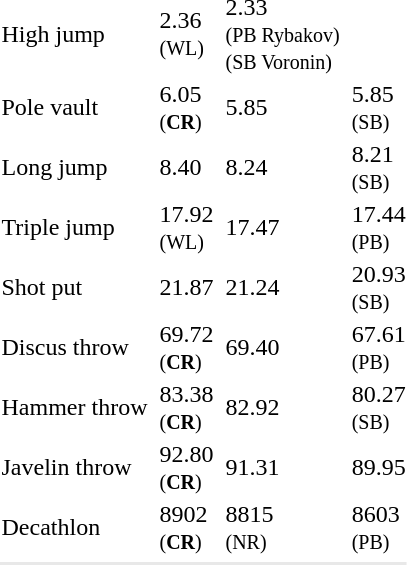<table>
<tr>
<td rowspan="2">High jump<br></td>
<td rowspan="2"></td>
<td rowspan="2">2.36<br><small>(WL)</small></td>
<td></td>
<td rowspan="2">2.33<br><small>(PB Rybakov)<br>(SB Voronin)</small></td>
</tr>
<tr>
<td></td>
</tr>
<tr>
<td>Pole vault<br></td>
<td></td>
<td>6.05<br><small>(<strong>CR</strong>)</small></td>
<td></td>
<td>5.85</td>
<td></td>
<td>5.85<br><small>(SB)</small></td>
</tr>
<tr>
<td>Long jump<br></td>
<td></td>
<td>8.40</td>
<td></td>
<td>8.24</td>
<td></td>
<td>8.21<br><small>(SB)</small></td>
</tr>
<tr>
<td>Triple jump<br></td>
<td></td>
<td>17.92<br><small>(WL)</small></td>
<td></td>
<td>17.47</td>
<td></td>
<td>17.44<br><small>(PB)</small></td>
</tr>
<tr>
<td>Shot put<br></td>
<td></td>
<td>21.87</td>
<td></td>
<td>21.24</td>
<td></td>
<td>20.93<br><small>(SB)</small></td>
</tr>
<tr>
<td>Discus throw<br></td>
<td></td>
<td>69.72<br><small>(<strong>CR</strong>)</small></td>
<td></td>
<td>69.40</td>
<td></td>
<td>67.61<br><small>(PB)</small></td>
</tr>
<tr>
<td>Hammer throw<br></td>
<td></td>
<td>83.38<br><small>(<strong>CR</strong>)</small></td>
<td></td>
<td>82.92</td>
<td></td>
<td>80.27<br><small>(SB)</small></td>
</tr>
<tr>
<td>Javelin throw<br></td>
<td></td>
<td>92.80<br><small>(<strong>CR</strong>)</small></td>
<td></td>
<td>91.31</td>
<td></td>
<td>89.95</td>
</tr>
<tr>
<td>Decathlon<br></td>
<td></td>
<td>8902<br><small>(<strong>CR</strong>)</small></td>
<td></td>
<td>8815<br><small>(NR)</small></td>
<td></td>
<td>8603<br><small>(PB)</small></td>
</tr>
<tr>
</tr>
<tr bgcolor= e8e8e8>
<td colspan=7></td>
</tr>
</table>
